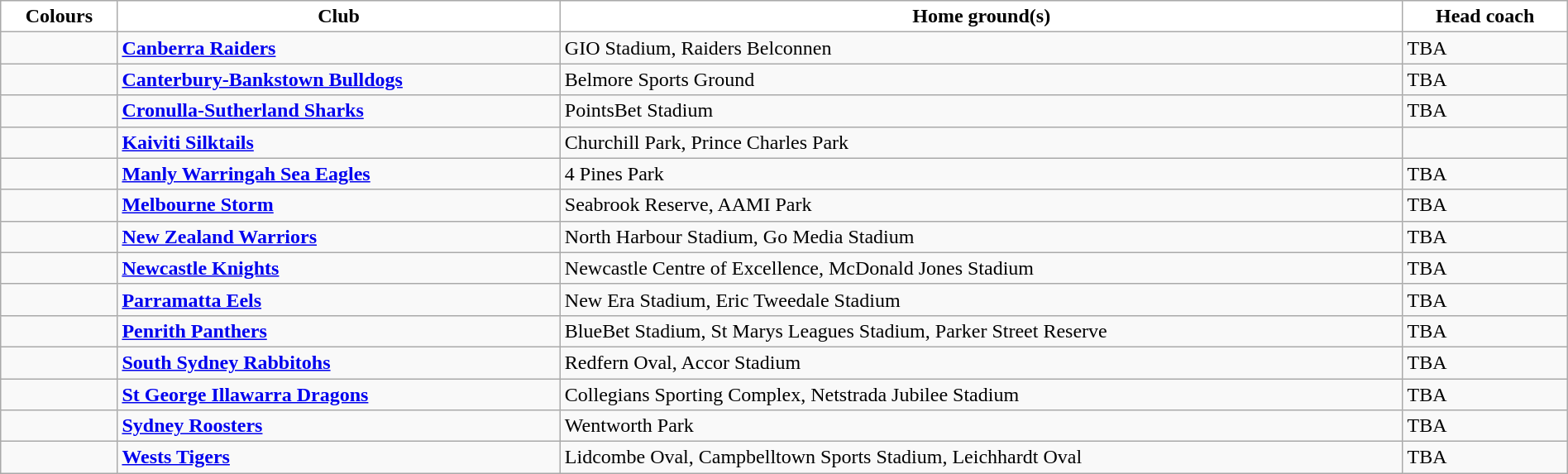<table class="wikitable" style="width:100%; text-align:left">
<tr>
<th style="background:white">Colours</th>
<th style="background:white">Club</th>
<th style="background:white">Home ground(s)</th>
<th style="background:white">Head coach</th>
</tr>
<tr>
<td></td>
<td><strong><a href='#'>Canberra Raiders</a></strong></td>
<td>GIO Stadium, Raiders Belconnen</td>
<td>TBA</td>
</tr>
<tr>
<td></td>
<td><strong><a href='#'>Canterbury-Bankstown Bulldogs</a></strong></td>
<td>Belmore Sports Ground</td>
<td>TBA</td>
</tr>
<tr>
<td></td>
<td><strong><a href='#'>Cronulla-Sutherland Sharks</a></strong></td>
<td>PointsBet Stadium</td>
<td>TBA</td>
</tr>
<tr>
<td></td>
<td><strong><a href='#'>Kaiviti Silktails</a></strong></td>
<td>Churchill Park, Prince Charles Park</td>
<td></td>
</tr>
<tr>
<td></td>
<td><strong><a href='#'>Manly Warringah Sea Eagles</a></strong></td>
<td>4 Pines Park</td>
<td>TBA</td>
</tr>
<tr>
<td></td>
<td><strong><a href='#'>Melbourne Storm</a></strong></td>
<td>Seabrook Reserve, AAMI Park</td>
<td>TBA</td>
</tr>
<tr>
<td></td>
<td><strong><a href='#'>New Zealand Warriors</a></strong></td>
<td>North Harbour Stadium, Go Media Stadium</td>
<td>TBA</td>
</tr>
<tr>
<td></td>
<td><strong><a href='#'>Newcastle Knights</a></strong></td>
<td>Newcastle Centre of Excellence, McDonald Jones Stadium</td>
<td>TBA</td>
</tr>
<tr>
<td></td>
<td><strong><a href='#'>Parramatta Eels</a></strong></td>
<td>New Era Stadium, Eric Tweedale Stadium</td>
<td>TBA</td>
</tr>
<tr>
<td></td>
<td><strong><a href='#'>Penrith Panthers</a></strong></td>
<td>BlueBet Stadium, St Marys Leagues Stadium, Parker Street Reserve</td>
<td>TBA</td>
</tr>
<tr>
<td></td>
<td><strong><a href='#'>South Sydney Rabbitohs</a></strong></td>
<td>Redfern Oval, Accor Stadium</td>
<td>TBA</td>
</tr>
<tr>
<td></td>
<td><strong><a href='#'>St George Illawarra Dragons</a></strong></td>
<td>Collegians Sporting Complex, Netstrada Jubilee Stadium</td>
<td>TBA</td>
</tr>
<tr>
<td></td>
<td><strong><a href='#'>Sydney Roosters</a></strong></td>
<td>Wentworth Park</td>
<td>TBA</td>
</tr>
<tr>
<td></td>
<td><strong><a href='#'>Wests Tigers</a></strong></td>
<td>Lidcombe Oval, Campbelltown Sports Stadium, Leichhardt Oval</td>
<td>TBA</td>
</tr>
</table>
